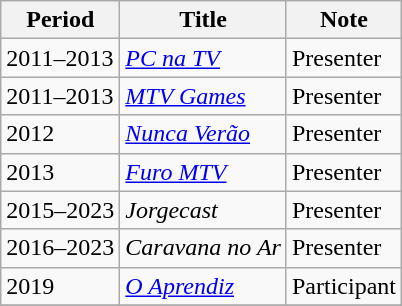<table class="wikitable">
<tr>
<th>Period</th>
<th>Title</th>
<th>Note</th>
</tr>
<tr>
<td>2011–2013</td>
<td><em><a href='#'>PC na TV</a></em></td>
<td>Presenter</td>
</tr>
<tr>
<td>2011–2013</td>
<td><em><a href='#'>MTV Games</a></em></td>
<td>Presenter</td>
</tr>
<tr>
<td>2012</td>
<td><em><a href='#'>Nunca Verão</a></em></td>
<td>Presenter</td>
</tr>
<tr>
<td>2013</td>
<td><em><a href='#'>Furo MTV</a></em></td>
<td>Presenter</td>
</tr>
<tr>
<td>2015–2023</td>
<td><em>Jorgecast</em></td>
<td>Presenter</td>
</tr>
<tr>
<td>2016–2023</td>
<td><em>Caravana no Ar</em></td>
<td>Presenter</td>
</tr>
<tr>
<td>2019</td>
<td><em><a href='#'>O Aprendiz</a></em></td>
<td>Participant</td>
</tr>
<tr>
</tr>
</table>
